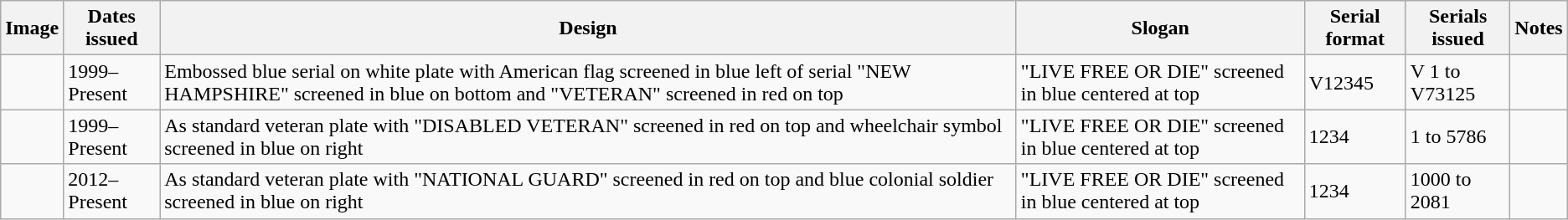<table class="wikitable">
<tr>
<th>Image</th>
<th>Dates issued</th>
<th>Design</th>
<th>Slogan</th>
<th>Serial format</th>
<th>Serials issued</th>
<th>Notes</th>
</tr>
<tr>
<td></td>
<td>1999–Present</td>
<td>Embossed blue serial on white plate with American flag screened in blue left of serial "NEW HAMPSHIRE" screened in blue on bottom and "VETERAN" screened in red on top</td>
<td>"LIVE FREE OR DIE" screened in blue centered at top</td>
<td>V12345</td>
<td>V 1 to V73125 </td>
<td></td>
</tr>
<tr>
<td></td>
<td>1999–Present</td>
<td>As standard veteran plate with "DISABLED VETERAN" screened in red on top and wheelchair symbol screened in blue on right</td>
<td>"LIVE FREE OR DIE" screened in blue centered at top</td>
<td>1234</td>
<td>1 to 5786 </td>
<td></td>
</tr>
<tr>
<td></td>
<td>2012–Present</td>
<td>As standard veteran plate with "NATIONAL GUARD" screened in red on top and blue colonial soldier screened in blue on right</td>
<td>"LIVE FREE OR DIE" screened in blue centered at top</td>
<td>1234</td>
<td>1000 to 2081 </td>
<td></td>
</tr>
</table>
